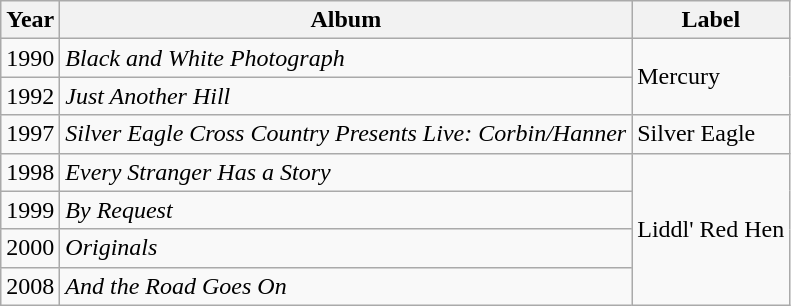<table class="wikitable">
<tr>
<th>Year</th>
<th>Album</th>
<th>Label</th>
</tr>
<tr>
<td>1990</td>
<td><em>Black and White Photograph</em></td>
<td rowspan=2>Mercury</td>
</tr>
<tr>
<td>1992</td>
<td><em>Just Another Hill</em></td>
</tr>
<tr>
<td>1997</td>
<td><em>Silver Eagle Cross Country Presents Live: Corbin/Hanner</em></td>
<td>Silver Eagle</td>
</tr>
<tr>
<td>1998</td>
<td><em>Every Stranger Has a Story</em></td>
<td rowspan=4>Liddl' Red Hen</td>
</tr>
<tr>
<td>1999</td>
<td><em>By Request</em></td>
</tr>
<tr>
<td>2000</td>
<td><em>Originals</em></td>
</tr>
<tr>
<td>2008</td>
<td><em>And the Road Goes On</em></td>
</tr>
</table>
